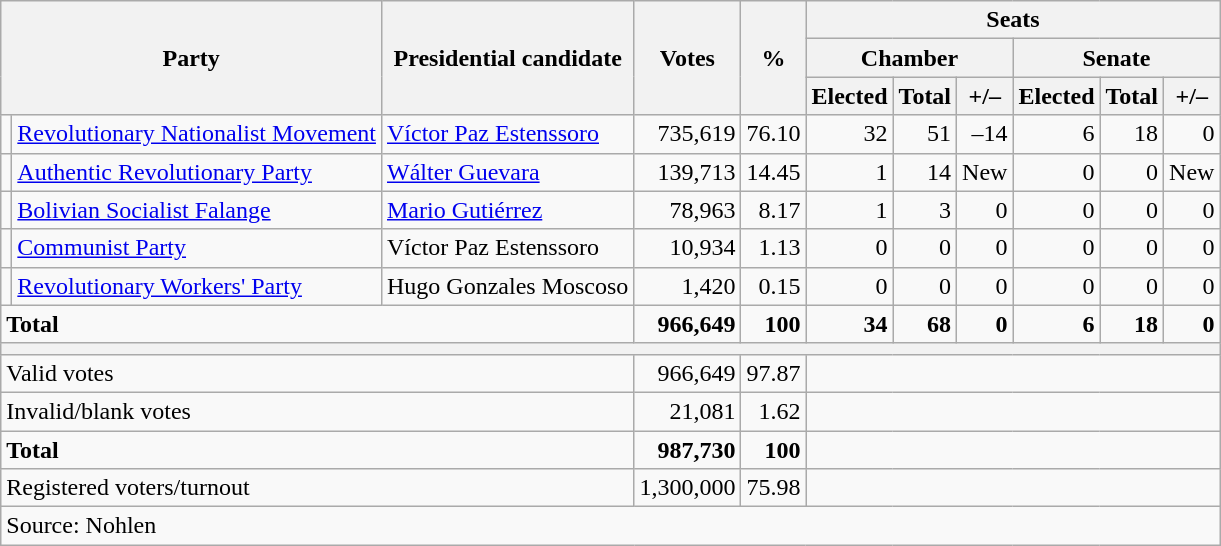<table class=wikitable style=text-align:right>
<tr>
<th rowspan=3 colspan=2>Party</th>
<th rowspan=3>Presidential candidate</th>
<th rowspan=3>Votes</th>
<th rowspan=3>%</th>
<th colspan=6>Seats</th>
</tr>
<tr>
<th colspan=3>Chamber</th>
<th colspan=3>Senate</th>
</tr>
<tr>
<th>Elected</th>
<th>Total</th>
<th>+/–</th>
<th>Elected</th>
<th>Total</th>
<th>+/–</th>
</tr>
<tr>
<td bgcolor=></td>
<td align=left><a href='#'>Revolutionary Nationalist Movement</a></td>
<td align=left><a href='#'>Víctor Paz Estenssoro</a></td>
<td>735,619</td>
<td>76.10</td>
<td>32</td>
<td>51</td>
<td>–14</td>
<td>6</td>
<td>18</td>
<td>0</td>
</tr>
<tr>
<td bgcolor=></td>
<td align=left><a href='#'>Authentic Revolutionary Party</a></td>
<td align=left><a href='#'>Wálter Guevara</a></td>
<td>139,713</td>
<td>14.45</td>
<td>1</td>
<td>14</td>
<td>New</td>
<td>0</td>
<td>0</td>
<td>New</td>
</tr>
<tr>
<td bgcolor=></td>
<td align=left><a href='#'>Bolivian Socialist Falange</a></td>
<td align=left><a href='#'>Mario Gutiérrez</a></td>
<td>78,963</td>
<td>8.17</td>
<td>1</td>
<td>3</td>
<td>0</td>
<td>0</td>
<td>0</td>
<td>0</td>
</tr>
<tr>
<td bgcolor=></td>
<td align=left><a href='#'>Communist Party</a></td>
<td align=left>Víctor Paz Estenssoro</td>
<td>10,934</td>
<td>1.13</td>
<td>0</td>
<td>0</td>
<td>0</td>
<td>0</td>
<td>0</td>
<td>0</td>
</tr>
<tr>
<td bgcolor=></td>
<td align=left><a href='#'>Revolutionary Workers' Party</a></td>
<td align=left>Hugo Gonzales Moscoso</td>
<td>1,420</td>
<td>0.15</td>
<td>0</td>
<td>0</td>
<td>0</td>
<td>0</td>
<td>0</td>
<td>0</td>
</tr>
<tr class=sortbottom>
<td align=left colspan=3><strong>Total</strong></td>
<td><strong>966,649</strong></td>
<td><strong>100</strong></td>
<td><strong>34</strong></td>
<td><strong>68</strong></td>
<td><strong>0</strong></td>
<td><strong>6</strong></td>
<td><strong>18</strong></td>
<td><strong>0</strong></td>
</tr>
<tr class=sortbottom>
<th colspan=11></th>
</tr>
<tr class=sortbottom>
<td align=left colspan=3>Valid votes</td>
<td>966,649</td>
<td>97.87</td>
<td colspan=6></td>
</tr>
<tr class=sortbottom>
<td align=left colspan=3>Invalid/blank votes</td>
<td>21,081</td>
<td>1.62</td>
<td colspan=6></td>
</tr>
<tr class=sortbottom>
<td align=left colspan=3><strong>Total</strong></td>
<td><strong>987,730</strong></td>
<td><strong>100</strong></td>
<td colspan=6></td>
</tr>
<tr class=sortbottom>
<td align=left colspan=3>Registered voters/turnout</td>
<td>1,300,000</td>
<td>75.98</td>
<td colspan=6></td>
</tr>
<tr class=sortbottom>
<td align=left colspan=11>Source: Nohlen</td>
</tr>
</table>
